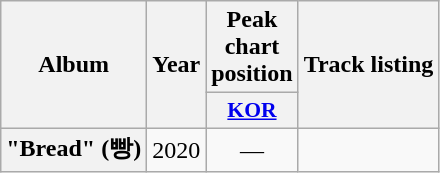<table class="wikitable plainrowheaders" style="text-align:center;">
<tr>
<th scope="col" rowspan="2">Album</th>
<th scope="col" rowspan="2">Year</th>
<th scope="col">Peak chart position</th>
<th scope="col" rowspan="2">Track listing</th>
</tr>
<tr>
<th scope="col" style="width:3em;font-size:90%;"><a href='#'>KOR</a></th>
</tr>
<tr>
<th scope="row">"Bread" (빵)</th>
<td>2020</td>
<td>—</td>
<td></td>
</tr>
</table>
